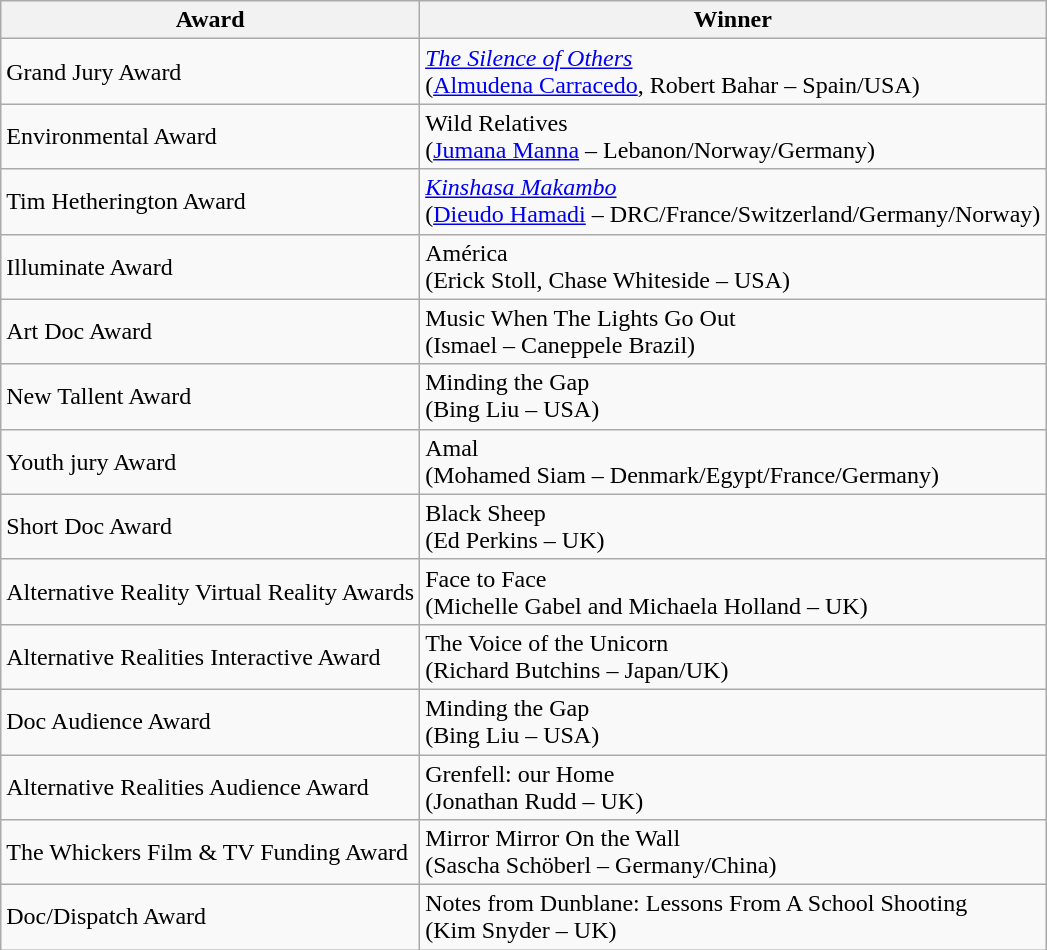<table class = "wikitable">
<tr>
<th><strong>Award</strong></th>
<th><strong>Winner</strong></th>
</tr>
<tr>
<td>Grand Jury Award</td>
<td><em><a href='#'>The Silence of Others</a></em><br>(<a href='#'>Almudena Carracedo</a>, Robert Bahar – Spain/USA)</td>
</tr>
<tr>
<td>Environmental Award</td>
<td>Wild Relatives<br>(<a href='#'>Jumana Manna</a> – Lebanon/Norway/Germany)</td>
</tr>
<tr>
<td>Tim Hetherington Award</td>
<td><em><a href='#'>Kinshasa Makambo</a></em><br>(<a href='#'>Dieudo Hamadi</a> – DRC/France/Switzerland/Germany/Norway)</td>
</tr>
<tr>
<td>Illuminate Award</td>
<td>América<br>(Erick Stoll, Chase Whiteside – USA)</td>
</tr>
<tr>
<td>Art Doc Award</td>
<td>Music When The Lights Go Out<br>(Ismael – Caneppele Brazil)</td>
</tr>
<tr>
<td>New Tallent Award</td>
<td>Minding the Gap<br>(Bing Liu – USA)</td>
</tr>
<tr>
<td>Youth jury Award</td>
<td>Amal<br>(Mohamed Siam – Denmark/Egypt/France/Germany)</td>
</tr>
<tr>
<td>Short Doc Award</td>
<td>Black Sheep<br>(Ed Perkins – UK)</td>
</tr>
<tr>
<td>Alternative Reality Virtual Reality Awards</td>
<td>Face to Face<br>(Michelle Gabel and Michaela Holland – UK)</td>
</tr>
<tr>
<td>Alternative Realities Interactive Award</td>
<td>The Voice of the Unicorn<br>(Richard Butchins – Japan/UK)</td>
</tr>
<tr>
<td>Doc Audience Award</td>
<td>Minding the Gap<br>(Bing Liu – USA)</td>
</tr>
<tr>
<td>Alternative Realities Audience Award</td>
<td>Grenfell: our Home<br>(Jonathan Rudd – UK)</td>
</tr>
<tr>
<td>The Whickers Film & TV Funding Award</td>
<td>Mirror Mirror On the Wall<br>(Sascha Schöberl – Germany/China)</td>
</tr>
<tr>
<td>Doc/Dispatch Award</td>
<td>Notes from Dunblane: Lessons From A School Shooting<br>(Kim Snyder – UK)</td>
</tr>
</table>
